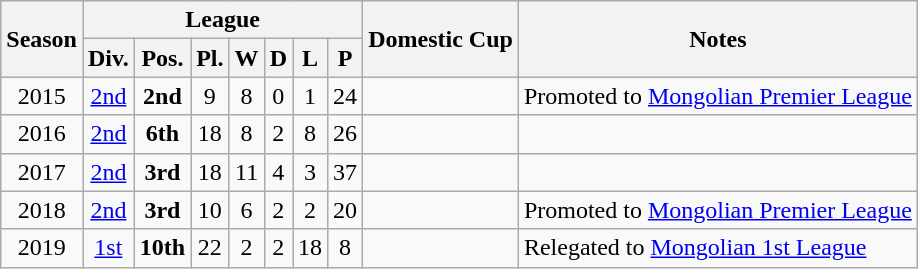<table class="wikitable">
<tr style="background:#efefef;">
<th rowspan="2">Season</th>
<th colspan="7">League</th>
<th rowspan="2">Domestic Cup</th>
<th rowspan="2">Notes</th>
</tr>
<tr>
<th>Div.</th>
<th>Pos.</th>
<th>Pl.</th>
<th>W</th>
<th>D</th>
<th>L</th>
<th>P</th>
</tr>
<tr>
<td align=center>2015</td>
<td align=center><a href='#'>2nd</a></td>
<td style="text-align:center; "><strong>2nd</strong></td>
<td align=center>9</td>
<td align=center>8</td>
<td align=center>0</td>
<td align=center>1</td>
<td align=center>24</td>
<td align=center></td>
<td>Promoted to <a href='#'>Mongolian Premier League</a></td>
</tr>
<tr>
<td align=center>2016</td>
<td align=center><a href='#'>2nd</a></td>
<td style="text-align:center; "><strong>6th</strong></td>
<td align=center>18</td>
<td align=center>8</td>
<td align=center>2</td>
<td align=center>8</td>
<td align=center>26</td>
<td align=center></td>
<td align=center></td>
</tr>
<tr>
<td align=center>2017</td>
<td align=center><a href='#'>2nd</a></td>
<td style="text-align:center; "><strong>3rd</strong></td>
<td align=center>18</td>
<td align=center>11</td>
<td align=center>4</td>
<td align=center>3</td>
<td align=center>37</td>
<td align=center></td>
<td align=center></td>
</tr>
<tr>
<td align=center>2018</td>
<td align=center><a href='#'>2nd</a></td>
<td style="text-align:center; "><strong>3rd </strong></td>
<td align=center>10</td>
<td align=center>6</td>
<td align=center>2</td>
<td align=center>2</td>
<td align=center>20</td>
<td align=center></td>
<td>Promoted to <a href='#'>Mongolian Premier League</a></td>
</tr>
<tr>
<td align=center>2019</td>
<td align=center><a href='#'>1st</a></td>
<td style="text-align:center; "><strong>10th</strong></td>
<td align=center>22</td>
<td align=center>2</td>
<td align=center>2</td>
<td align=center>18</td>
<td align=center>8</td>
<td align=center></td>
<td>Relegated to <a href='#'>Mongolian 1st League</a></td>
</tr>
</table>
